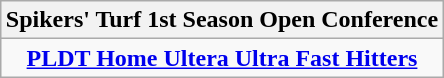<table class=wikitable style="text-align:center; margin:auto;">
<tr>
<th>Spikers' Turf 1st Season Open Conference</th>
</tr>
<tr>
<td><strong><a href='#'>PLDT Home Ultera Ultra Fast Hitters</a></strong></td>
</tr>
</table>
